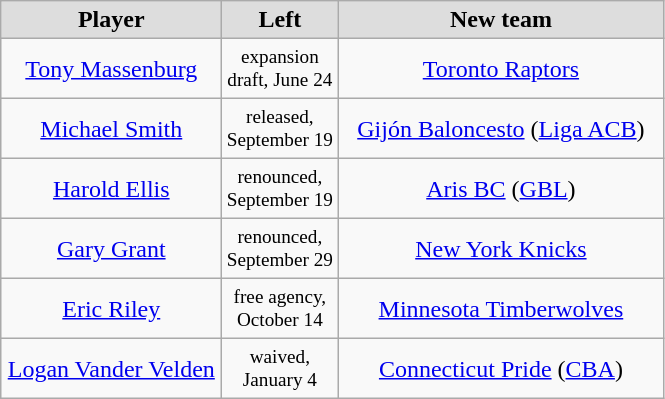<table class="wikitable" style="text-align: center">
<tr align="center"  bgcolor="#dddddd">
<td style="width:140px"><strong>Player</strong></td>
<td style="width:70px"><strong>Left</strong></td>
<td style="width:210px"><strong>New team</strong></td>
</tr>
<tr style="height:40px">
<td><a href='#'>Tony Massenburg</a></td>
<td style="font-size: 80%">expansion draft, June 24</td>
<td><a href='#'>Toronto Raptors</a></td>
</tr>
<tr style="height:40px">
<td><a href='#'>Michael Smith</a></td>
<td style="font-size: 80%">released, September 19</td>
<td><a href='#'>Gijón Baloncesto</a> (<a href='#'>Liga ACB</a>)</td>
</tr>
<tr style="height:40px">
<td><a href='#'>Harold Ellis</a></td>
<td style="font-size: 80%">renounced, September 19</td>
<td><a href='#'>Aris BC</a> (<a href='#'>GBL</a>)</td>
</tr>
<tr style="height:40px">
<td><a href='#'>Gary Grant</a></td>
<td style="font-size: 80%">renounced, September 29</td>
<td><a href='#'>New York Knicks</a></td>
</tr>
<tr style="height:40px">
<td><a href='#'>Eric Riley</a></td>
<td style="font-size: 80%">free agency, October 14</td>
<td><a href='#'>Minnesota Timberwolves</a></td>
</tr>
<tr style="height:40px">
<td><a href='#'>Logan Vander Velden</a></td>
<td style="font-size: 80%">waived, January 4</td>
<td><a href='#'>Connecticut Pride</a> (<a href='#'>CBA</a>)</td>
</tr>
</table>
